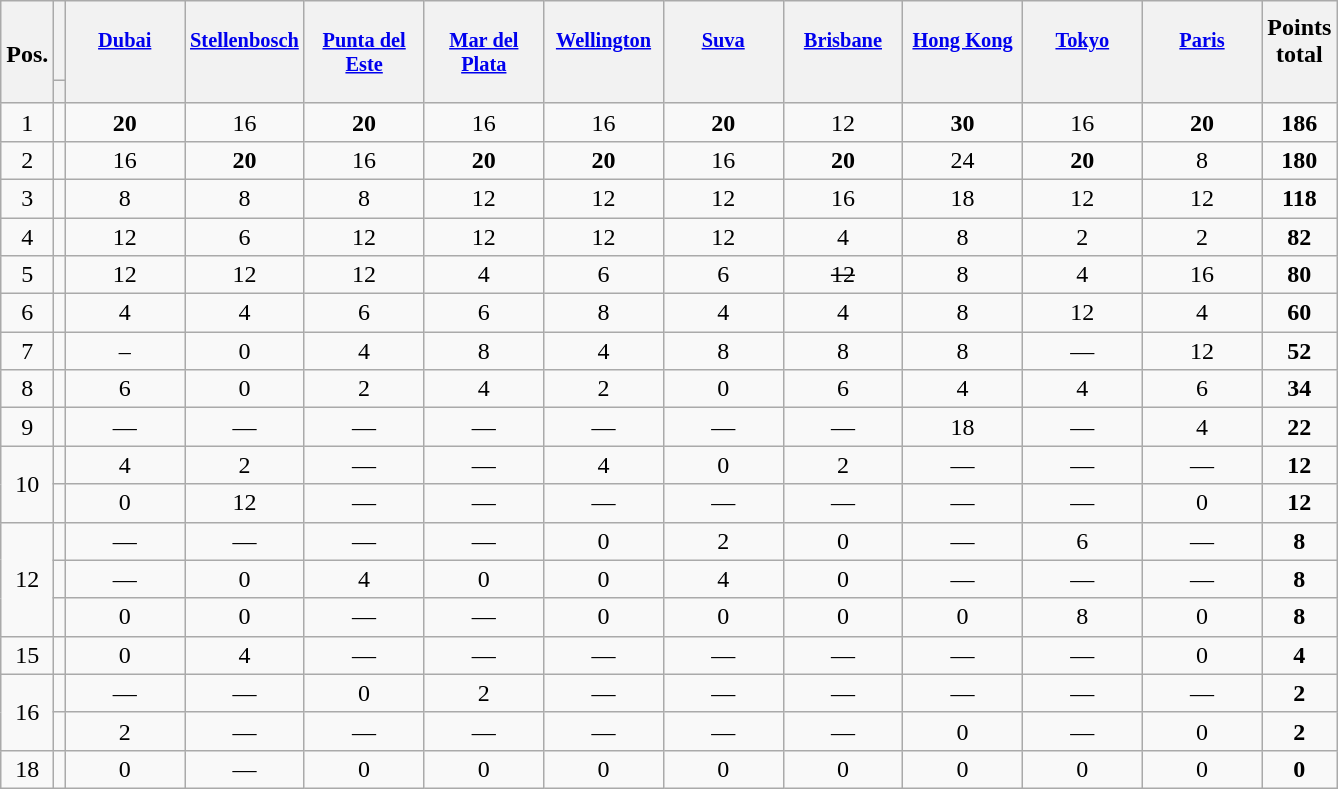<table class="wikitable sortable" style="text-align:center;">
<tr>
<th style="border-bottom:1px solid transparent;"><br>Pos.</th>
<th></th>
<th style="vertical-align:top;width:5.5em;border-bottom:1px solid transparent;padding:2px;font-size:85%;"><br><a href='#'>Dubai</a></th>
<th style="vertical-align:top;width:5.5em;border-bottom:1px solid transparent;padding:2px;font-size:85%;"><br><a href='#'>Stellenbosch</a></th>
<th style="vertical-align:top;width:5.5em;border-bottom:1px solid transparent;padding:2px;font-size:85%;"><br><a href='#'>Punta del Este</a></th>
<th style="vertical-align:top;width:5.5em;border-bottom:1px solid transparent;padding:2px;font-size:85%;"><br><a href='#'>Mar del Plata</a></th>
<th style="vertical-align:top;width:5.5em;border-bottom:1px solid transparent;padding:2px;font-size:85%;"><br><a href='#'>Wellington</a></th>
<th style="vertical-align:top;width:5.5em;border-bottom:1px solid transparent;padding:2px;font-size:85%;"><br><a href='#'>Suva</a></th>
<th style="vertical-align:top;width:5.5em;border-bottom:1px solid transparent;padding:2px;font-size:85%;"><br><a href='#'>Brisbane</a></th>
<th style="vertical-align:top;width:5.5em;border-bottom:1px solid transparent;padding:2px;font-size:85%;"><br><a href='#'>Hong Kong</a></th>
<th style="vertical-align:top;width:5.5em;border-bottom:1px solid transparent;padding:2px;font-size:85%;"><br><a href='#'>Tokyo</a></th>
<th style="vertical-align:top;width:5.5em;border-bottom:1px solid transparent;padding:2px;font-size:85%;"><br><a href='#'>Paris</a></th>
<th style="border-bottom:1px solid transparent;">Points<br>total</th>
</tr>
<tr style="line-height:8px;">
<th style="border-top:1px solid transparent;"> </th>
<th style="border-top:1px solid transparent;"></th>
<th data-sort-type="number" style="border-top:1px solid transparent;"></th>
<th data-sort-type="number" style="border-top:1px solid transparent;"></th>
<th data-sort-type="number" style="border-top:1px solid transparent;"></th>
<th data-sort-type="number" style="border-top:1px solid transparent;"></th>
<th data-sort-type="number" style="border-top:1px solid transparent;"></th>
<th data-sort-type="number" style="border-top:1px solid transparent;"></th>
<th data-sort-type="number" style="border-top:1px solid transparent;"></th>
<th data-sort-type="number" style="border-top:1px solid transparent;"></th>
<th data-sort-type="number" style="border-top:1px solid transparent;"></th>
<th data-sort-type="number" style="border-top:1px solid transparent;"></th>
<th data-sort-type="number" style="border-top:1px solid transparent;"> </th>
</tr>
<tr>
<td>1</td>
<td align=left></td>
<td><strong>20</strong></td>
<td>16</td>
<td><strong>20</strong></td>
<td>16</td>
<td>16</td>
<td><strong>20</strong></td>
<td>12</td>
<td><strong>30</strong></td>
<td>16</td>
<td><strong>20</strong></td>
<td><strong>186</strong></td>
</tr>
<tr>
<td>2</td>
<td align=left></td>
<td>16</td>
<td><strong>20</strong></td>
<td>16</td>
<td><strong>20</strong></td>
<td><strong>20</strong></td>
<td>16</td>
<td><strong>20</strong></td>
<td>24</td>
<td><strong>20</strong></td>
<td>8</td>
<td><strong>180</strong></td>
</tr>
<tr>
<td>3</td>
<td align=left></td>
<td>8</td>
<td>8</td>
<td>8</td>
<td>12</td>
<td>12</td>
<td>12</td>
<td>16</td>
<td>18</td>
<td>12</td>
<td>12</td>
<td><strong>118</strong></td>
</tr>
<tr>
<td>4</td>
<td align=left></td>
<td>12</td>
<td>6</td>
<td>12</td>
<td>12</td>
<td>12</td>
<td>12</td>
<td>4</td>
<td>8</td>
<td>2</td>
<td>2</td>
<td><strong>82</strong></td>
</tr>
<tr>
<td>5</td>
<td align=left></td>
<td>12</td>
<td>12</td>
<td>12</td>
<td>4</td>
<td>6</td>
<td>6</td>
<td><s>12</s></td>
<td>8</td>
<td>4</td>
<td>16</td>
<td><strong>80</strong></td>
</tr>
<tr>
<td>6</td>
<td align=left></td>
<td>4</td>
<td>4</td>
<td>6</td>
<td>6</td>
<td>8</td>
<td>4</td>
<td>4</td>
<td>8</td>
<td>12</td>
<td>4</td>
<td><strong>60</strong></td>
</tr>
<tr>
<td>7</td>
<td align=left></td>
<td>–</td>
<td>0</td>
<td>4</td>
<td>8</td>
<td>4</td>
<td>8</td>
<td>8</td>
<td>8</td>
<td>—</td>
<td>12</td>
<td><strong>52</strong></td>
</tr>
<tr>
<td>8</td>
<td align=left></td>
<td>6</td>
<td>0</td>
<td>2</td>
<td>4</td>
<td>2</td>
<td>0</td>
<td>6</td>
<td>4</td>
<td>4</td>
<td>6</td>
<td><strong>34</strong></td>
</tr>
<tr>
<td>9</td>
<td align=left></td>
<td>—</td>
<td>—</td>
<td>—</td>
<td>—</td>
<td>—</td>
<td>—</td>
<td>—</td>
<td>18</td>
<td>—</td>
<td>4</td>
<td><strong>22</strong></td>
</tr>
<tr>
<td rowspan=2>10</td>
<td align=left></td>
<td>4</td>
<td>2</td>
<td>—</td>
<td>—</td>
<td>4</td>
<td>0</td>
<td>2</td>
<td>—</td>
<td>—</td>
<td>—</td>
<td><strong>12</strong></td>
</tr>
<tr>
<td align=left></td>
<td>0</td>
<td>12</td>
<td>—</td>
<td>—</td>
<td>—</td>
<td>—</td>
<td>—</td>
<td>—</td>
<td>—</td>
<td>0</td>
<td><strong>12</strong></td>
</tr>
<tr>
<td rowspan=3>12</td>
<td align=left></td>
<td>—</td>
<td>—</td>
<td>—</td>
<td>—</td>
<td>0</td>
<td>2</td>
<td>0</td>
<td>—</td>
<td>6</td>
<td>—</td>
<td><strong>8</strong></td>
</tr>
<tr>
<td align=left></td>
<td>—</td>
<td>0</td>
<td>4</td>
<td>0</td>
<td>0</td>
<td>4</td>
<td>0</td>
<td>—</td>
<td>—</td>
<td>—</td>
<td><strong>8</strong></td>
</tr>
<tr>
<td align=left></td>
<td>0</td>
<td>0</td>
<td>—</td>
<td>—</td>
<td>0</td>
<td>0</td>
<td>0</td>
<td>0</td>
<td>8</td>
<td>0</td>
<td><strong>8</strong></td>
</tr>
<tr>
<td>15</td>
<td align=left></td>
<td>0</td>
<td>4</td>
<td>—</td>
<td>—</td>
<td>—</td>
<td>—</td>
<td>—</td>
<td>—</td>
<td>—</td>
<td>0</td>
<td><strong>4</strong></td>
</tr>
<tr>
<td rowspan=2>16</td>
<td align=left></td>
<td>—</td>
<td>—</td>
<td>0</td>
<td>2</td>
<td>—</td>
<td>—</td>
<td>—</td>
<td>—</td>
<td>—</td>
<td>—</td>
<td><strong>2</strong></td>
</tr>
<tr>
<td align=left></td>
<td>2</td>
<td>—</td>
<td>—</td>
<td>—</td>
<td>—</td>
<td>—</td>
<td>—</td>
<td>0</td>
<td>—</td>
<td>0</td>
<td><strong>2</strong></td>
</tr>
<tr>
<td>18</td>
<td align=left></td>
<td>0</td>
<td>—</td>
<td>0</td>
<td>0</td>
<td>0</td>
<td>0</td>
<td>0</td>
<td>0</td>
<td>0</td>
<td>0</td>
<td><strong>0</strong></td>
</tr>
</table>
